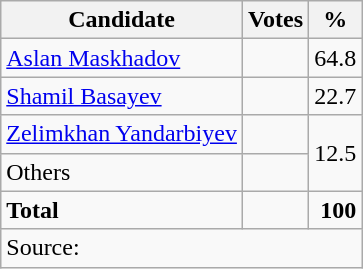<table class=wikitable style=text-align:right>
<tr>
<th>Candidate</th>
<th>Votes</th>
<th>%</th>
</tr>
<tr>
<td align=left><a href='#'>Aslan Maskhadov</a></td>
<td></td>
<td>64.8</td>
</tr>
<tr>
<td align=left><a href='#'>Shamil Basayev</a></td>
<td></td>
<td>22.7</td>
</tr>
<tr>
<td align=left><a href='#'>Zelimkhan Yandarbiyev</a></td>
<td></td>
<td rowspan=2>12.5</td>
</tr>
<tr>
<td align=left>Others</td>
<td></td>
</tr>
<tr>
<td align=left><strong>Total</strong></td>
<td></td>
<td><strong>100</strong></td>
</tr>
<tr>
<td align=left colspan=3>Source: </td>
</tr>
</table>
